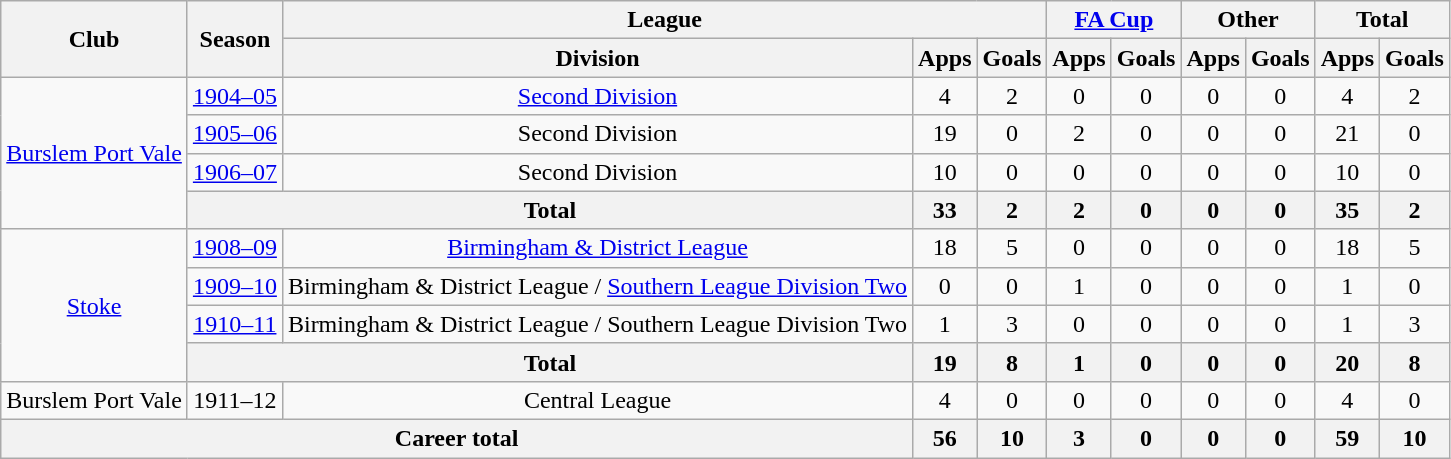<table class="wikitable" style="text-align:center">
<tr>
<th rowspan="2">Club</th>
<th rowspan="2">Season</th>
<th colspan="3">League</th>
<th colspan="2"><a href='#'>FA Cup</a></th>
<th colspan="2">Other</th>
<th colspan="2">Total</th>
</tr>
<tr>
<th>Division</th>
<th>Apps</th>
<th>Goals</th>
<th>Apps</th>
<th>Goals</th>
<th>Apps</th>
<th>Goals</th>
<th>Apps</th>
<th>Goals</th>
</tr>
<tr>
<td rowspan="4"><a href='#'>Burslem Port Vale</a></td>
<td><a href='#'>1904–05</a></td>
<td><a href='#'>Second Division</a></td>
<td>4</td>
<td>2</td>
<td>0</td>
<td>0</td>
<td>0</td>
<td>0</td>
<td>4</td>
<td>2</td>
</tr>
<tr>
<td><a href='#'>1905–06</a></td>
<td>Second Division</td>
<td>19</td>
<td>0</td>
<td>2</td>
<td>0</td>
<td>0</td>
<td>0</td>
<td>21</td>
<td>0</td>
</tr>
<tr>
<td><a href='#'>1906–07</a></td>
<td>Second Division</td>
<td>10</td>
<td>0</td>
<td>0</td>
<td>0</td>
<td>0</td>
<td>0</td>
<td>10</td>
<td>0</td>
</tr>
<tr>
<th colspan="2">Total</th>
<th>33</th>
<th>2</th>
<th>2</th>
<th>0</th>
<th>0</th>
<th>0</th>
<th>35</th>
<th>2</th>
</tr>
<tr>
<td rowspan="4"><a href='#'>Stoke</a></td>
<td><a href='#'>1908–09</a></td>
<td><a href='#'>Birmingham & District League</a></td>
<td>18</td>
<td>5</td>
<td>0</td>
<td>0</td>
<td>0</td>
<td>0</td>
<td>18</td>
<td>5</td>
</tr>
<tr>
<td><a href='#'>1909–10</a></td>
<td>Birmingham & District League / <a href='#'>Southern League Division Two</a></td>
<td>0</td>
<td>0</td>
<td>1</td>
<td>0</td>
<td>0</td>
<td>0</td>
<td>1</td>
<td>0</td>
</tr>
<tr>
<td><a href='#'>1910–11</a></td>
<td>Birmingham & District League / Southern League Division Two</td>
<td>1</td>
<td>3</td>
<td>0</td>
<td>0</td>
<td>0</td>
<td>0</td>
<td>1</td>
<td>3</td>
</tr>
<tr>
<th colspan="2">Total</th>
<th>19</th>
<th>8</th>
<th>1</th>
<th>0</th>
<th>0</th>
<th>0</th>
<th>20</th>
<th>8</th>
</tr>
<tr>
<td>Burslem Port Vale</td>
<td>1911–12</td>
<td>Central League</td>
<td>4</td>
<td>0</td>
<td>0</td>
<td>0</td>
<td>0</td>
<td>0</td>
<td>4</td>
<td>0</td>
</tr>
<tr>
<th colspan="3">Career total</th>
<th>56</th>
<th>10</th>
<th>3</th>
<th>0</th>
<th>0</th>
<th>0</th>
<th>59</th>
<th>10</th>
</tr>
</table>
